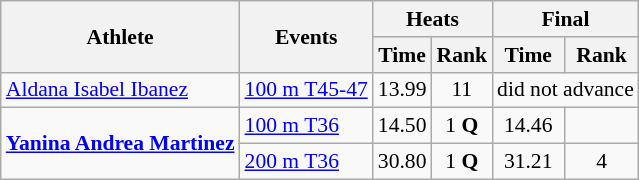<table class=wikitable style="font-size:90%">
<tr>
<th rowspan="2">Athlete</th>
<th rowspan="2">Events</th>
<th colspan="2">Heats</th>
<th colspan="2">Final</th>
</tr>
<tr>
<th>Time</th>
<th>Rank</th>
<th>Time</th>
<th>Rank</th>
</tr>
<tr>
<td><a href='#'>Aldana Isabel Ibanez</a></td>
<td><a href='#'>100 m T45-47</a></td>
<td align="center">13.99</td>
<td align="center">11</td>
<td align="center" colspan=2>did not advance</td>
</tr>
<tr>
<td rowspan="2"><strong><a href='#'>Yanina Andrea Martinez</a></strong></td>
<td><a href='#'>100 m T36</a></td>
<td align="center">14.50</td>
<td align="center">1 <strong>Q</strong></td>
<td align="center">14.46</td>
<td align="center"></td>
</tr>
<tr>
<td><a href='#'>200 m T36</a></td>
<td align="center">30.80</td>
<td align="center">1 <strong>Q</strong></td>
<td align="center">31.21</td>
<td align="center">4</td>
</tr>
</table>
